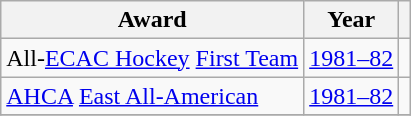<table class="wikitable">
<tr>
<th>Award</th>
<th>Year</th>
<th></th>
</tr>
<tr>
<td>All-<a href='#'>ECAC Hockey</a> <a href='#'>First Team</a></td>
<td><a href='#'>1981–82</a></td>
<td></td>
</tr>
<tr>
<td><a href='#'>AHCA</a> <a href='#'>East All-American</a></td>
<td><a href='#'>1981–82</a></td>
<td></td>
</tr>
<tr>
</tr>
</table>
